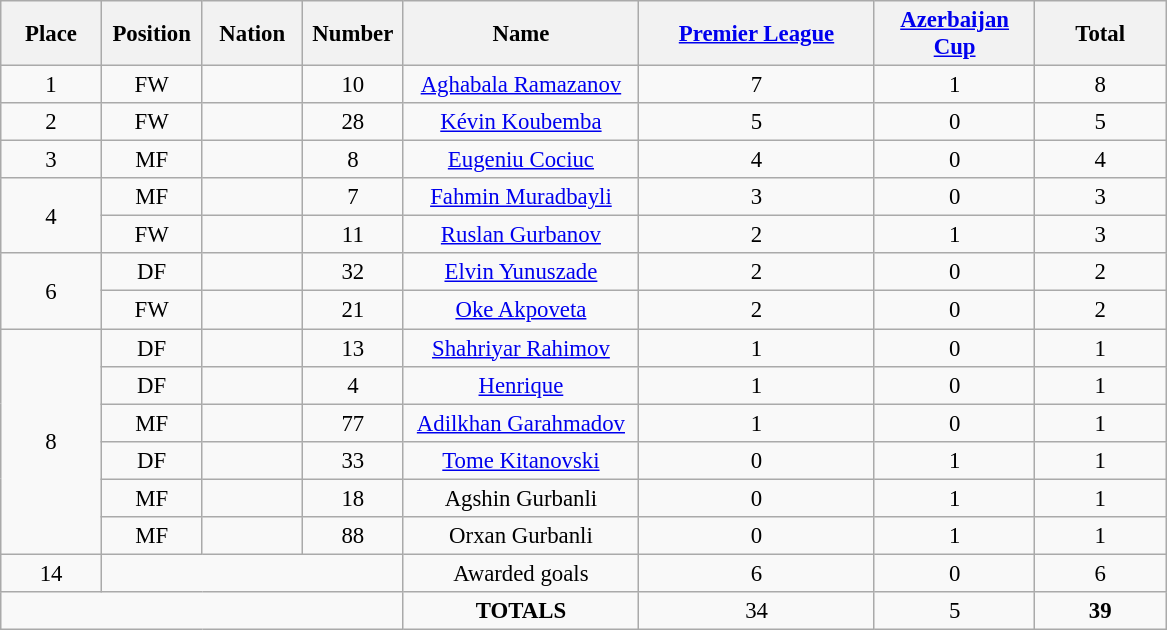<table class="wikitable" style="font-size: 95%; text-align: center;">
<tr>
<th width=60>Place</th>
<th width=60>Position</th>
<th width=60>Nation</th>
<th width=60>Number</th>
<th width=150>Name</th>
<th width=150><a href='#'>Premier League</a></th>
<th width=100><a href='#'>Azerbaijan Cup</a></th>
<th width=80>Total</th>
</tr>
<tr>
<td>1</td>
<td>FW</td>
<td></td>
<td>10</td>
<td><a href='#'>Aghabala Ramazanov</a></td>
<td>7</td>
<td>1</td>
<td>8</td>
</tr>
<tr>
<td>2</td>
<td>FW</td>
<td></td>
<td>28</td>
<td><a href='#'>Kévin Koubemba</a></td>
<td>5</td>
<td>0</td>
<td>5</td>
</tr>
<tr>
<td>3</td>
<td>MF</td>
<td></td>
<td>8</td>
<td><a href='#'>Eugeniu Cociuc</a></td>
<td>4</td>
<td>0</td>
<td>4</td>
</tr>
<tr>
<td rowspan="2">4</td>
<td>MF</td>
<td></td>
<td>7</td>
<td><a href='#'>Fahmin Muradbayli</a></td>
<td>3</td>
<td>0</td>
<td>3</td>
</tr>
<tr>
<td>FW</td>
<td></td>
<td>11</td>
<td><a href='#'>Ruslan Gurbanov</a></td>
<td>2</td>
<td>1</td>
<td>3</td>
</tr>
<tr>
<td rowspan="2">6</td>
<td>DF</td>
<td></td>
<td>32</td>
<td><a href='#'>Elvin Yunuszade</a></td>
<td>2</td>
<td>0</td>
<td>2</td>
</tr>
<tr>
<td>FW</td>
<td></td>
<td>21</td>
<td><a href='#'>Oke Akpoveta</a></td>
<td>2</td>
<td>0</td>
<td>2</td>
</tr>
<tr>
<td rowspan="6">8</td>
<td>DF</td>
<td></td>
<td>13</td>
<td><a href='#'>Shahriyar Rahimov</a></td>
<td>1</td>
<td>0</td>
<td>1</td>
</tr>
<tr>
<td>DF</td>
<td></td>
<td>4</td>
<td><a href='#'>Henrique</a></td>
<td>1</td>
<td>0</td>
<td>1</td>
</tr>
<tr>
<td>MF</td>
<td></td>
<td>77</td>
<td><a href='#'>Adilkhan Garahmadov</a></td>
<td>1</td>
<td>0</td>
<td>1</td>
</tr>
<tr>
<td>DF</td>
<td></td>
<td>33</td>
<td><a href='#'>Tome Kitanovski</a></td>
<td>0</td>
<td>1</td>
<td>1</td>
</tr>
<tr>
<td>MF</td>
<td></td>
<td>18</td>
<td>Agshin Gurbanli</td>
<td>0</td>
<td>1</td>
<td>1</td>
</tr>
<tr>
<td>MF</td>
<td></td>
<td>88</td>
<td>Orxan Gurbanli</td>
<td>0</td>
<td>1</td>
<td>1</td>
</tr>
<tr>
<td>14</td>
<td colspan="3"></td>
<td>Awarded goals</td>
<td>6</td>
<td>0</td>
<td>6</td>
</tr>
<tr>
<td colspan="4"></td>
<td><strong>TOTALS</strong></td>
<td>34</td>
<td>5</td>
<td><strong>39</strong></td>
</tr>
</table>
